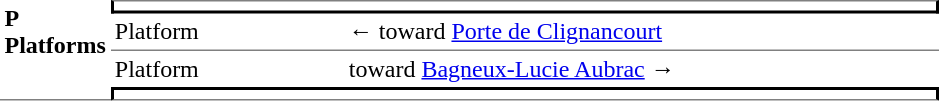<table border=0 cellspacing=0 cellpadding=3>
<tr>
<td style="border-bottom:solid 1px gray;" width=50 rowspan=4 valign=top><strong>P<br>Platforms</strong></td>
<td style="border-top:solid 1px gray;border-right:solid 2px black;border-left:solid 2px black;border-bottom:solid 2px black;text-align:center;" colspan=2></td>
</tr>
<tr>
<td style="border-bottom:solid 1px gray;" width=150>Platform </td>
<td style="border-bottom:solid 1px gray;" width=390>←   toward <a href='#'>Porte de Clignancourt</a> </td>
</tr>
<tr>
<td>Platform </td>
<td>   toward <a href='#'>Bagneux-Lucie Aubrac</a>  →</td>
</tr>
<tr>
<td style="border-top:solid 2px black;border-right:solid 2px black;border-left:solid 2px black;border-bottom:solid 1px gray;text-align:center;" colspan=2></td>
</tr>
</table>
